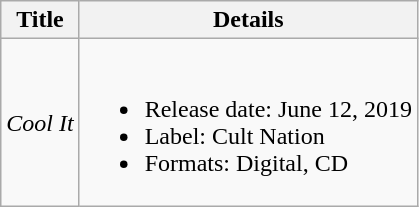<table class="wikitable">
<tr>
<th>Title</th>
<th>Details</th>
</tr>
<tr>
<td><em>Cool It</em></td>
<td><br><ul><li>Release date: June 12, 2019</li><li>Label: Cult Nation</li><li>Formats: Digital, CD</li></ul></td>
</tr>
</table>
